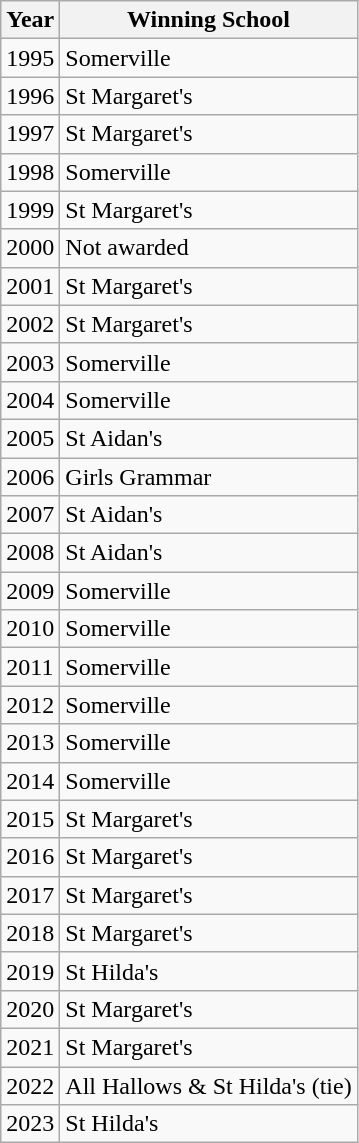<table class="wikitable sortable">
<tr>
<th>Year</th>
<th>Winning School</th>
</tr>
<tr>
<td>1995</td>
<td>Somerville</td>
</tr>
<tr>
<td>1996</td>
<td>St Margaret's</td>
</tr>
<tr>
<td>1997</td>
<td>St Margaret's</td>
</tr>
<tr>
<td>1998</td>
<td>Somerville</td>
</tr>
<tr>
<td>1999</td>
<td>St Margaret's</td>
</tr>
<tr>
<td>2000</td>
<td>Not awarded</td>
</tr>
<tr>
<td>2001</td>
<td>St Margaret's</td>
</tr>
<tr>
<td>2002</td>
<td>St Margaret's</td>
</tr>
<tr>
<td>2003</td>
<td>Somerville</td>
</tr>
<tr>
<td>2004</td>
<td>Somerville</td>
</tr>
<tr>
<td>2005</td>
<td>St Aidan's</td>
</tr>
<tr>
<td>2006</td>
<td>Girls Grammar</td>
</tr>
<tr>
<td>2007</td>
<td>St Aidan's</td>
</tr>
<tr>
<td>2008</td>
<td>St Aidan's</td>
</tr>
<tr>
<td>2009</td>
<td>Somerville</td>
</tr>
<tr>
<td>2010</td>
<td>Somerville</td>
</tr>
<tr>
<td>2011</td>
<td>Somerville</td>
</tr>
<tr>
<td>2012</td>
<td>Somerville</td>
</tr>
<tr>
<td>2013</td>
<td>Somerville</td>
</tr>
<tr>
<td>2014</td>
<td>Somerville</td>
</tr>
<tr>
<td>2015</td>
<td>St Margaret's</td>
</tr>
<tr>
<td>2016</td>
<td>St Margaret's</td>
</tr>
<tr>
<td>2017</td>
<td>St Margaret's</td>
</tr>
<tr>
<td>2018</td>
<td>St Margaret's</td>
</tr>
<tr>
<td>2019</td>
<td>St Hilda's</td>
</tr>
<tr>
<td>2020</td>
<td>St Margaret's</td>
</tr>
<tr>
<td>2021</td>
<td>St Margaret's</td>
</tr>
<tr>
<td>2022</td>
<td>All Hallows & St Hilda's (tie)</td>
</tr>
<tr>
<td>2023</td>
<td>St Hilda's</td>
</tr>
</table>
